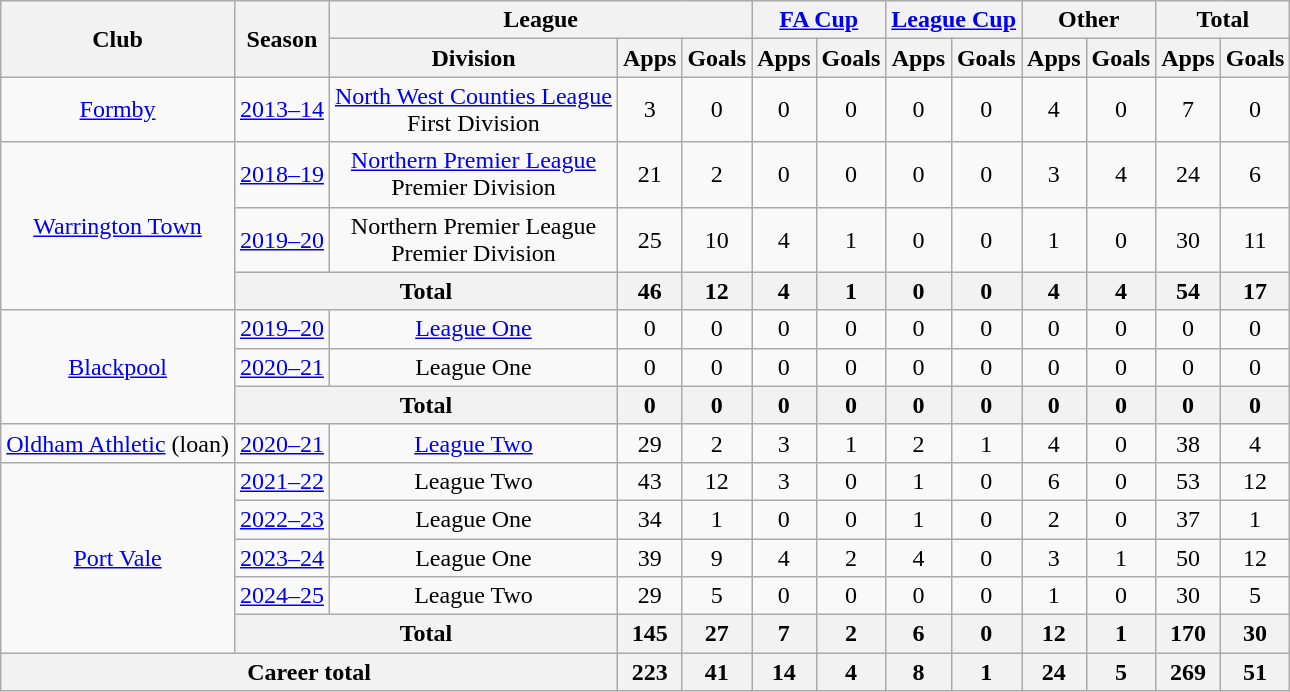<table class="wikitable" style="text-align: center">
<tr>
<th rowspan="2">Club</th>
<th rowspan="2">Season</th>
<th colspan="3">League</th>
<th colspan="2"><a href='#'>FA Cup</a></th>
<th colspan="2"><a href='#'>League Cup</a></th>
<th colspan="2">Other</th>
<th colspan="2">Total</th>
</tr>
<tr>
<th>Division</th>
<th>Apps</th>
<th>Goals</th>
<th>Apps</th>
<th>Goals</th>
<th>Apps</th>
<th>Goals</th>
<th>Apps</th>
<th>Goals</th>
<th>Apps</th>
<th>Goals</th>
</tr>
<tr>
<td><a href='#'>Formby</a></td>
<td><a href='#'>2013–14</a></td>
<td><a href='#'>North West Counties League</a><br>First Division</td>
<td>3</td>
<td>0</td>
<td>0</td>
<td>0</td>
<td>0</td>
<td>0</td>
<td>4</td>
<td>0</td>
<td>7</td>
<td>0</td>
</tr>
<tr>
<td rowspan="3"><a href='#'>Warrington Town</a></td>
<td><a href='#'>2018–19</a></td>
<td><a href='#'>Northern Premier League</a><br>Premier Division</td>
<td>21</td>
<td>2</td>
<td>0</td>
<td>0</td>
<td>0</td>
<td>0</td>
<td>3</td>
<td>4</td>
<td>24</td>
<td>6</td>
</tr>
<tr>
<td><a href='#'>2019–20</a></td>
<td>Northern Premier League<br>Premier Division</td>
<td>25</td>
<td>10</td>
<td>4</td>
<td>1</td>
<td>0</td>
<td>0</td>
<td>1</td>
<td>0</td>
<td>30</td>
<td>11</td>
</tr>
<tr>
<th colspan="2">Total</th>
<th>46</th>
<th>12</th>
<th>4</th>
<th>1</th>
<th>0</th>
<th>0</th>
<th>4</th>
<th>4</th>
<th>54</th>
<th>17</th>
</tr>
<tr>
<td rowspan="3"><a href='#'>Blackpool</a></td>
<td><a href='#'>2019–20</a></td>
<td><a href='#'>League One</a></td>
<td>0</td>
<td>0</td>
<td>0</td>
<td>0</td>
<td>0</td>
<td>0</td>
<td>0</td>
<td>0</td>
<td>0</td>
<td>0</td>
</tr>
<tr>
<td><a href='#'>2020–21</a></td>
<td>League One</td>
<td>0</td>
<td>0</td>
<td>0</td>
<td>0</td>
<td>0</td>
<td>0</td>
<td>0</td>
<td>0</td>
<td>0</td>
<td>0</td>
</tr>
<tr>
<th colspan="2">Total</th>
<th>0</th>
<th>0</th>
<th>0</th>
<th>0</th>
<th>0</th>
<th>0</th>
<th>0</th>
<th>0</th>
<th>0</th>
<th>0</th>
</tr>
<tr>
<td><a href='#'>Oldham Athletic</a> (loan)</td>
<td><a href='#'>2020–21</a></td>
<td><a href='#'>League Two</a></td>
<td>29</td>
<td>2</td>
<td>3</td>
<td>1</td>
<td>2</td>
<td>1</td>
<td>4</td>
<td>0</td>
<td>38</td>
<td>4</td>
</tr>
<tr>
<td rowspan="5"><a href='#'>Port Vale</a></td>
<td><a href='#'>2021–22</a></td>
<td>League Two</td>
<td>43</td>
<td>12</td>
<td>3</td>
<td>0</td>
<td>1</td>
<td>0</td>
<td>6</td>
<td>0</td>
<td>53</td>
<td>12</td>
</tr>
<tr>
<td><a href='#'>2022–23</a></td>
<td>League One</td>
<td>34</td>
<td>1</td>
<td>0</td>
<td>0</td>
<td>1</td>
<td>0</td>
<td>2</td>
<td>0</td>
<td>37</td>
<td>1</td>
</tr>
<tr>
<td><a href='#'>2023–24</a></td>
<td>League One</td>
<td>39</td>
<td>9</td>
<td>4</td>
<td>2</td>
<td>4</td>
<td>0</td>
<td>3</td>
<td>1</td>
<td>50</td>
<td>12</td>
</tr>
<tr>
<td><a href='#'>2024–25</a></td>
<td>League Two</td>
<td>29</td>
<td>5</td>
<td>0</td>
<td>0</td>
<td>0</td>
<td>0</td>
<td>1</td>
<td>0</td>
<td>30</td>
<td>5</td>
</tr>
<tr>
<th colspan="2">Total</th>
<th>145</th>
<th>27</th>
<th>7</th>
<th>2</th>
<th>6</th>
<th>0</th>
<th>12</th>
<th>1</th>
<th>170</th>
<th>30</th>
</tr>
<tr>
<th colspan="3">Career total</th>
<th>223</th>
<th>41</th>
<th>14</th>
<th>4</th>
<th>8</th>
<th>1</th>
<th>24</th>
<th>5</th>
<th>269</th>
<th>51</th>
</tr>
</table>
